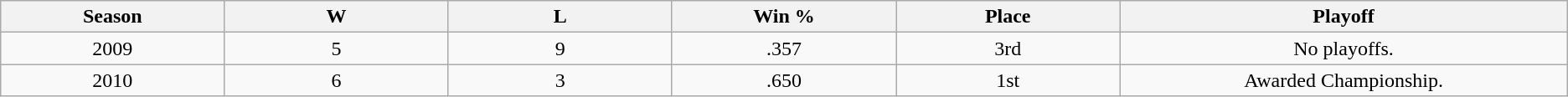<table class="wikitable">
<tr>
<th bgcolor="#DDDDFF" width="5%">Season</th>
<th bgcolor="#DDDDFF" width="5%">W</th>
<th bgcolor="#DDDDFF" width="5%">L</th>
<th bgcolor="#DDDDFF" width="5%">Win %</th>
<th bgcolor="#DDDDFF" width="5%">Place</th>
<th bgcolor="#DDDDFF" width="10%">Playoff</th>
</tr>
<tr align=center>
<td>2009</td>
<td>5</td>
<td>9</td>
<td>.357</td>
<td>3rd</td>
<td>No playoffs.</td>
</tr>
<tr align=center>
<td>2010</td>
<td>6</td>
<td>3</td>
<td>.650</td>
<td>1st</td>
<td>Awarded Championship.</td>
</tr>
</table>
